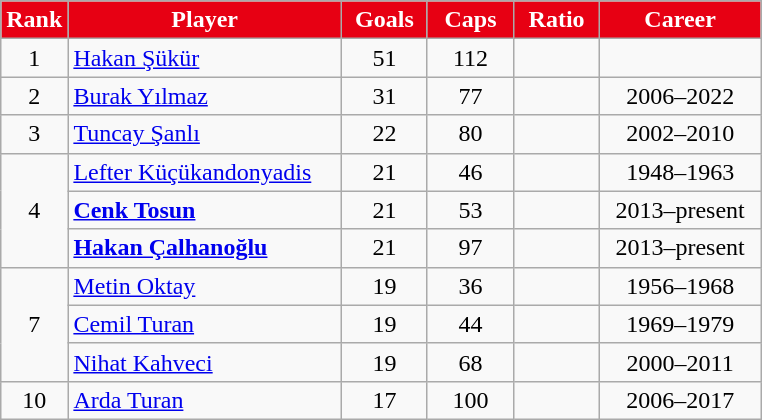<table class="wikitable sortable" style="text-align:center">
<tr>
<th style="width:25px;background:#E70013;color:#FFFFFF">Rank</th>
<th style="width:175px;background:#E70013;color:#FFFFFF">Player</th>
<th style="width:50px;background:#E70013;color:#FFFFFF">Goals</th>
<th style="width:50px;background:#E70013;color:#FFFFFF">Caps</th>
<th style="width:50px;background:#E70013;color:#FFFFFF">Ratio</th>
<th style="width:100px;background:#E70013;color:#FFFFFF">Career</th>
</tr>
<tr>
<td>1</td>
<td align="left"><a href='#'>Hakan Şükür</a></td>
<td>51</td>
<td>112</td>
<td></td>
<td></td>
</tr>
<tr>
<td>2</td>
<td align="left"><a href='#'>Burak Yılmaz</a></td>
<td>31</td>
<td>77</td>
<td></td>
<td>2006–2022</td>
</tr>
<tr>
<td>3</td>
<td align="left"><a href='#'>Tuncay Şanlı</a></td>
<td>22</td>
<td>80</td>
<td></td>
<td>2002–2010</td>
</tr>
<tr>
<td rowspan=3>4</td>
<td align="left"><a href='#'>Lefter Küçükandonyadis</a></td>
<td>21</td>
<td>46</td>
<td></td>
<td>1948–1963</td>
</tr>
<tr>
<td align="left"><strong><a href='#'>Cenk Tosun</a></strong></td>
<td>21</td>
<td>53</td>
<td></td>
<td>2013–present</td>
</tr>
<tr>
<td align="left"><strong><a href='#'>Hakan Çalhanoğlu</a></strong></td>
<td>21</td>
<td>97</td>
<td></td>
<td>2013–present</td>
</tr>
<tr>
<td rowspan=3>7</td>
<td align="left"><a href='#'>Metin Oktay</a></td>
<td>19</td>
<td>36</td>
<td></td>
<td>1956–1968</td>
</tr>
<tr>
<td align="left"><a href='#'>Cemil Turan</a></td>
<td>19</td>
<td>44</td>
<td></td>
<td>1969–1979</td>
</tr>
<tr>
<td align="left"><a href='#'>Nihat Kahveci</a></td>
<td>19</td>
<td>68</td>
<td></td>
<td>2000–2011</td>
</tr>
<tr>
<td>10</td>
<td align="left"><a href='#'>Arda Turan</a></td>
<td>17</td>
<td>100</td>
<td></td>
<td>2006–2017</td>
</tr>
</table>
